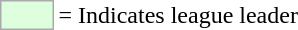<table>
<tr>
<td style="background:#DDFFDD; border:1px solid #aaa; width:2em;"></td>
<td>= Indicates league leader</td>
</tr>
</table>
